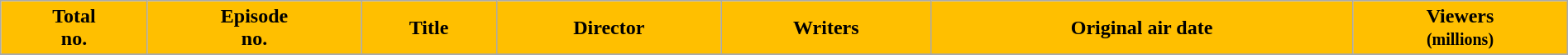<table class="wikitable plainrowheaders" style="width:100%;">
<tr>
<th style="background:#FFBF00; color:#000000;">Total<br>no.</th>
<th style="background:#FFBF00; color:#000000;">Episode<br>no.</th>
<th style="background:#FFBF00; color:#000000;">Title</th>
<th style="background:#FFBF00; color:#000000;">Director</th>
<th style="background:#FFBF00; color:#000000;">Writers</th>
<th style="background:#FFBF00; color:#000000;">Original air date</th>
<th style="background:#FFBF00; color:#000000;">Viewers<br><small>(millions)</small></th>
</tr>
<tr>
</tr>
</table>
